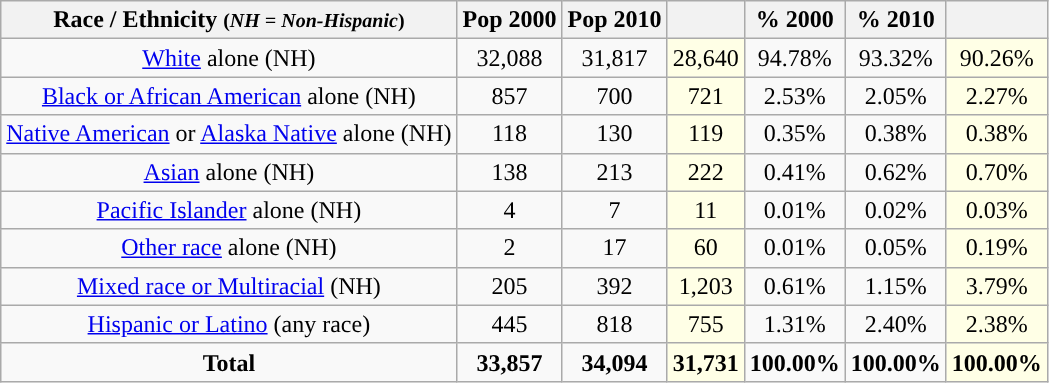<table class="wikitable" style="text-align:center;">
<tr>
<th>Race / Ethnicity <small>(<em>NH = Non-Hispanic</em>)</small></th>
<th>Pop 2000</th>
<th>Pop 2010</th>
<th></th>
<th>% 2000</th>
<th>% 2010</th>
<th></th>
</tr>
<tr>
<td><a href='#'>White</a> alone (NH)</td>
<td>32,088</td>
<td>31,817</td>
<td style='background: #ffffe6;'>28,640</td>
<td>94.78%</td>
<td>93.32%</td>
<td style='background: #ffffe6;'>90.26%</td>
</tr>
<tr>
<td><a href='#'>Black or African American</a> alone (NH)</td>
<td>857</td>
<td>700</td>
<td style='background: #ffffe6;'>721</td>
<td>2.53%</td>
<td>2.05%</td>
<td style='background: #ffffe6;'>2.27%</td>
</tr>
<tr>
<td><a href='#'>Native American</a> or <a href='#'>Alaska Native</a> alone (NH)</td>
<td>118</td>
<td>130</td>
<td style='background: #ffffe6;'>119</td>
<td>0.35%</td>
<td>0.38%</td>
<td style='background: #ffffe6;'>0.38%</td>
</tr>
<tr>
<td><a href='#'>Asian</a> alone (NH)</td>
<td>138</td>
<td>213</td>
<td style='background: #ffffe6;'>222</td>
<td>0.41%</td>
<td>0.62%</td>
<td style='background: #ffffe6;'>0.70%</td>
</tr>
<tr>
<td><a href='#'>Pacific Islander</a> alone (NH)</td>
<td>4</td>
<td>7</td>
<td style='background: #ffffe6;'>11</td>
<td>0.01%</td>
<td>0.02%</td>
<td style='background: #ffffe6;'>0.03%</td>
</tr>
<tr>
<td><a href='#'>Other race</a> alone (NH)</td>
<td>2</td>
<td>17</td>
<td style='background: #ffffe6;'>60</td>
<td>0.01%</td>
<td>0.05%</td>
<td style='background: #ffffe6;'>0.19%</td>
</tr>
<tr>
<td><a href='#'>Mixed race or Multiracial</a> (NH)</td>
<td>205</td>
<td>392</td>
<td style='background: #ffffe6;'>1,203</td>
<td>0.61%</td>
<td>1.15%</td>
<td style='background: #ffffe6;'>3.79%</td>
</tr>
<tr>
<td><a href='#'>Hispanic or Latino</a> (any race)</td>
<td>445</td>
<td>818</td>
<td style='background: #ffffe6;'>755</td>
<td>1.31%</td>
<td>2.40%</td>
<td style='background: #ffffe6;'>2.38%</td>
</tr>
<tr>
<td><strong>Total</strong></td>
<td><strong>33,857</strong></td>
<td><strong>34,094</strong></td>
<td style='background: #ffffe6;'><strong>31,731</strong></td>
<td><strong>100.00%</strong></td>
<td><strong>100.00%</strong></td>
<td style='background: #ffffe6;'><strong>100.00%</strong></td>
</tr>
</table>
